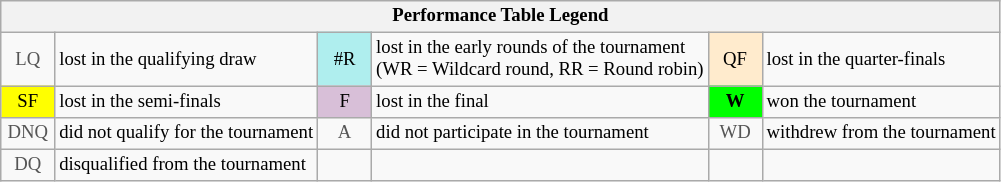<table class="wikitable" style="font-size:78%;">
<tr>
<th colspan="6">Performance Table Legend</th>
</tr>
<tr>
<td align="center" style="color:#555555;" width="30">LQ</td>
<td>lost in the qualifying draw</td>
<td align="center" style="background:#afeeee;">#R</td>
<td>lost in the early rounds of the tournament<br>(WR = Wildcard round, RR = Round robin)</td>
<td align="center" style="background:#ffebcd;">QF</td>
<td>lost in the quarter-finals</td>
</tr>
<tr>
<td align="center" style="background:yellow;">SF</td>
<td>lost in the semi-finals</td>
<td align="center" style="background:#D8BFD8;">F</td>
<td>lost in the final</td>
<td align="center" style="background:#00ff00;"><strong>W</strong></td>
<td>won the tournament</td>
</tr>
<tr>
<td align="center" style="color:#555555;" width="30">DNQ</td>
<td>did not qualify for the tournament</td>
<td align="center" style="color:#555555;" width="30">A</td>
<td>did not participate in the tournament</td>
<td align="center" style="color:#555555;" width="30">WD</td>
<td>withdrew from the tournament</td>
</tr>
<tr>
<td align="center" style="color:#555555;" width="30">DQ</td>
<td>disqualified from the tournament</td>
<td></td>
<td></td>
<td></td>
<td></td>
</tr>
</table>
